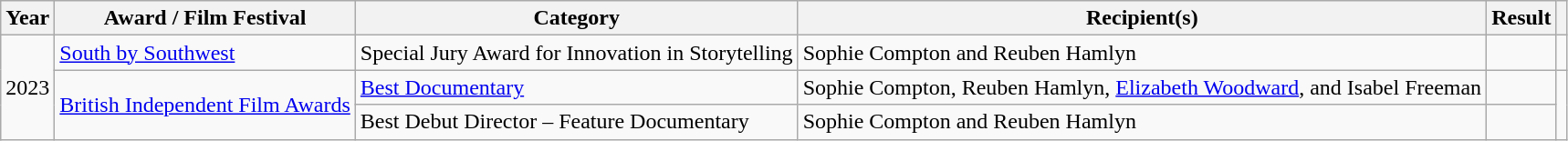<table class="wikitable sortable plainrowheaders">
<tr>
<th>Year</th>
<th>Award / Film Festival</th>
<th>Category</th>
<th>Recipient(s)</th>
<th>Result</th>
<th class="unsortable"></th>
</tr>
<tr>
<td rowspan="3">2023</td>
<td><a href='#'>South by Southwest</a></td>
<td>Special Jury Award for Innovation in Storytelling</td>
<td>Sophie Compton and Reuben Hamlyn</td>
<td></td>
<td></td>
</tr>
<tr>
<td rowspan="2"><a href='#'>British Independent Film Awards</a></td>
<td><a href='#'>Best Documentary</a></td>
<td>Sophie Compton, Reuben Hamlyn, <a href='#'>Elizabeth Woodward</a>, and Isabel Freeman</td>
<td></td>
<td rowspan="2"></td>
</tr>
<tr>
<td>Best Debut Director – Feature Documentary</td>
<td>Sophie Compton and Reuben Hamlyn</td>
<td></td>
</tr>
</table>
